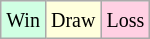<table class="wikitable">
<tr>
<td style="background-color: #d0ffe3;"><small>Win</small></td>
<td style="background-color: #ffffdd;"><small>Draw</small></td>
<td style="background-color: #ffd0e3;"><small>Loss</small></td>
</tr>
</table>
